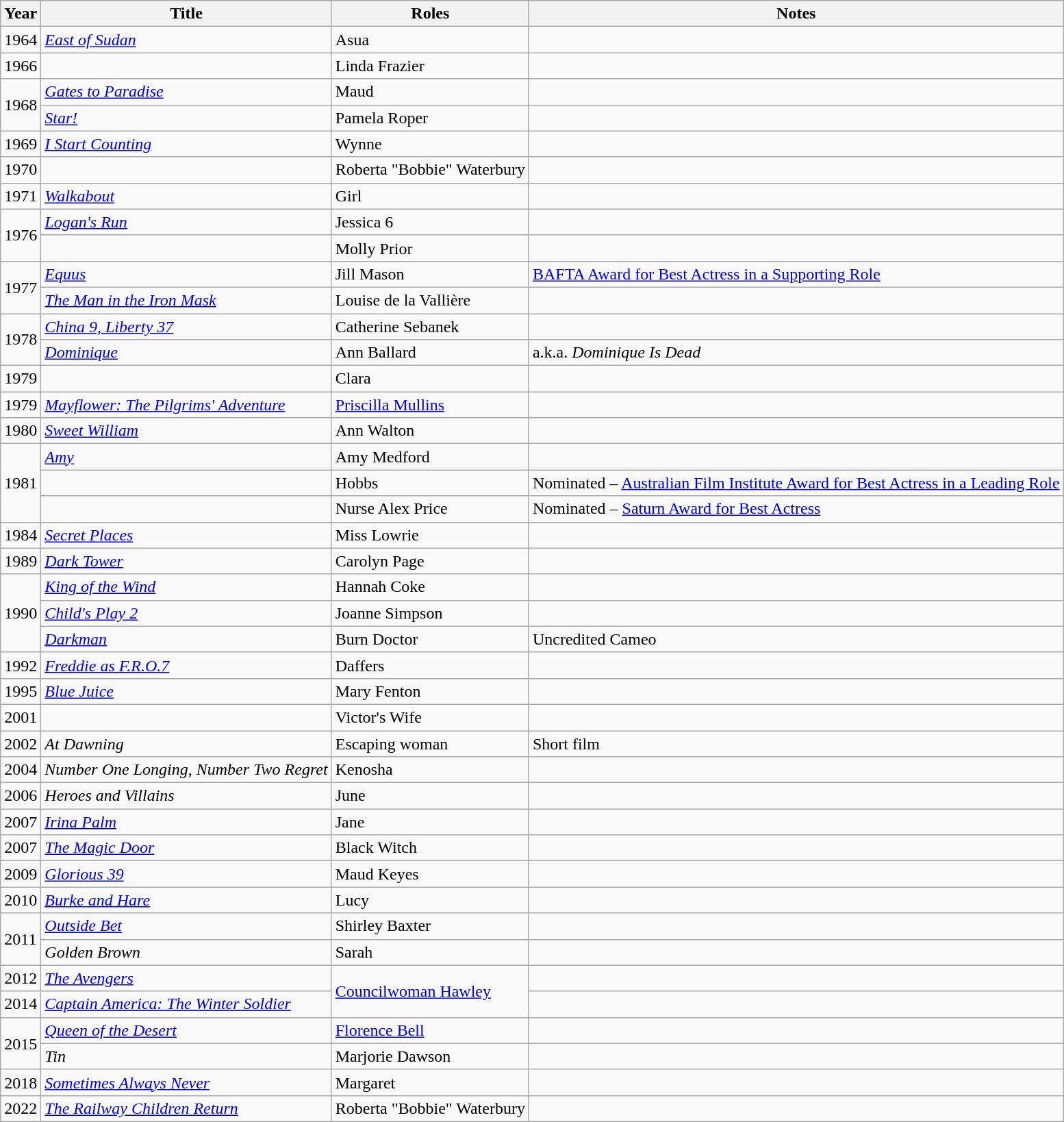<table class="wikitable sortable">
<tr>
<th>Year</th>
<th>Title</th>
<th>Roles</th>
<th>Notes</th>
</tr>
<tr>
<td>1964</td>
<td><em><a href='#'>East of Sudan</a></em></td>
<td>Asua</td>
<td></td>
</tr>
<tr>
<td>1966</td>
<td><em></em></td>
<td>Linda Frazier</td>
<td></td>
</tr>
<tr>
<td rowspan=2>1968</td>
<td><em><a href='#'>Gates to Paradise</a></em></td>
<td>Maud</td>
<td></td>
</tr>
<tr>
<td><em><a href='#'>Star!</a></em></td>
<td>Pamela Roper</td>
<td></td>
</tr>
<tr>
<td>1969</td>
<td><em><a href='#'>I Start Counting</a></em></td>
<td>Wynne</td>
<td></td>
</tr>
<tr>
<td>1970</td>
<td><em></em></td>
<td>Roberta "Bobbie" Waterbury</td>
<td></td>
</tr>
<tr>
<td>1971</td>
<td><em><a href='#'>Walkabout</a></em></td>
<td>Girl</td>
<td></td>
</tr>
<tr>
<td rowspan=2>1976</td>
<td><em><a href='#'>Logan's Run</a></em></td>
<td>Jessica 6</td>
<td></td>
</tr>
<tr>
<td><em></em></td>
<td>Molly Prior</td>
<td></td>
</tr>
<tr>
<td rowspan=2>1977</td>
<td><em><a href='#'>Equus</a></em></td>
<td>Jill Mason</td>
<td><a href='#'>BAFTA Award for Best Actress in a Supporting Role</a></td>
</tr>
<tr>
<td><em><a href='#'>The Man in the Iron Mask</a></em></td>
<td>Louise de la Vallière</td>
<td></td>
</tr>
<tr>
<td rowspan=2>1978</td>
<td><em><a href='#'>China 9, Liberty 37</a></em></td>
<td>Catherine Sebanek</td>
<td></td>
</tr>
<tr>
<td><em><a href='#'>Dominique</a></em></td>
<td>Ann Ballard</td>
<td>a.k.a. <em>Dominique Is Dead</em></td>
</tr>
<tr>
<td>1979</td>
<td><em></em></td>
<td>Clara</td>
<td></td>
</tr>
<tr>
<td>1979</td>
<td><em><a href='#'>Mayflower: The Pilgrims' Adventure</a></em></td>
<td><a href='#'>Priscilla Mullins</a></td>
<td></td>
</tr>
<tr>
<td>1980</td>
<td><em><a href='#'>Sweet William</a></em></td>
<td>Ann Walton</td>
<td></td>
</tr>
<tr>
<td rowspan=3>1981</td>
<td><em><a href='#'>Amy</a></em></td>
<td>Amy Medford</td>
<td></td>
</tr>
<tr>
<td><em></em></td>
<td>Hobbs</td>
<td>Nominated – <a href='#'>Australian Film Institute Award for Best Actress in a Leading Role</a></td>
</tr>
<tr>
<td><em></em></td>
<td>Nurse Alex Price</td>
<td>Nominated – <a href='#'>Saturn Award for Best Actress</a></td>
</tr>
<tr>
<td>1984</td>
<td><em><a href='#'>Secret Places</a></em></td>
<td>Miss Lowrie</td>
<td></td>
</tr>
<tr>
<td>1989</td>
<td><em><a href='#'>Dark Tower</a></em></td>
<td>Carolyn Page</td>
<td></td>
</tr>
<tr>
<td rowspan=3>1990</td>
<td><em><a href='#'>King of the Wind</a></em></td>
<td>Hannah Coke</td>
<td></td>
</tr>
<tr>
<td><em><a href='#'>Child's Play 2</a></em></td>
<td>Joanne Simpson</td>
<td></td>
</tr>
<tr>
<td><em><a href='#'>Darkman</a></em></td>
<td>Burn Doctor</td>
<td>Uncredited Cameo</td>
</tr>
<tr>
<td>1992</td>
<td><em><a href='#'>Freddie as F.R.O.7</a></em></td>
<td>Daffers</td>
<td></td>
</tr>
<tr>
<td>1995</td>
<td><em><a href='#'>Blue Juice</a></em></td>
<td>Mary Fenton</td>
<td></td>
</tr>
<tr>
<td>2001</td>
<td><em></em></td>
<td>Victor's Wife</td>
<td></td>
</tr>
<tr>
<td>2002</td>
<td><em>At Dawning</em></td>
<td>Escaping woman</td>
<td>Short film</td>
</tr>
<tr>
<td>2004</td>
<td><em>Number One Longing, Number Two Regret</em></td>
<td>Kenosha</td>
<td></td>
</tr>
<tr>
<td>2006</td>
<td><em>Heroes and Villains</em></td>
<td>June</td>
<td></td>
</tr>
<tr>
<td>2007</td>
<td><em><a href='#'>Irina Palm</a></em></td>
<td>Jane</td>
<td></td>
</tr>
<tr>
<td>2007</td>
<td><em><a href='#'>The Magic Door</a></em></td>
<td>Black Witch</td>
<td></td>
</tr>
<tr>
<td>2009</td>
<td><em><a href='#'>Glorious 39</a></em></td>
<td>Maud Keyes</td>
<td></td>
</tr>
<tr>
<td>2010</td>
<td><em><a href='#'>Burke and Hare</a></em></td>
<td>Lucy</td>
<td></td>
</tr>
<tr>
<td rowspan=2>2011</td>
<td><em><a href='#'>Outside Bet</a></em></td>
<td>Shirley Baxter</td>
<td></td>
</tr>
<tr>
<td><em>Golden Brown</em></td>
<td>Sarah</td>
<td></td>
</tr>
<tr>
<td>2012</td>
<td><em><a href='#'>The Avengers</a></em></td>
<td rowspan=2><a href='#'>Councilwoman Hawley</a></td>
<td></td>
</tr>
<tr>
<td>2014</td>
<td><em><a href='#'>Captain America: The Winter Soldier</a></em></td>
<td></td>
</tr>
<tr>
<td rowspan=2>2015</td>
<td><em><a href='#'>Queen of the Desert</a></em></td>
<td><a href='#'>Florence Bell</a></td>
<td></td>
</tr>
<tr>
<td><em>Tin</em></td>
<td>Marjorie Dawson</td>
<td></td>
</tr>
<tr>
<td>2018</td>
<td><em><a href='#'>Sometimes Always Never</a></em></td>
<td>Margaret</td>
<td></td>
</tr>
<tr>
<td>2022</td>
<td><em><a href='#'>The Railway Children Return</a></em></td>
<td>Roberta "Bobbie" Waterbury</td>
<td></td>
</tr>
</table>
